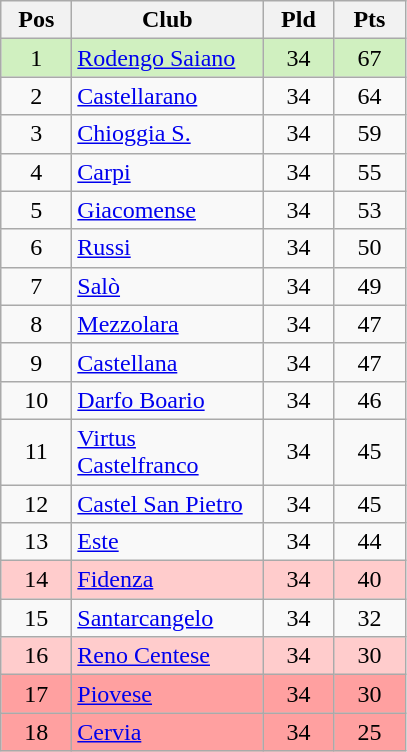<table class="wikitable">
<tr>
<th width=40>Pos</th>
<th width=120>Club</th>
<th width=40>Pld</th>
<th width=40>Pts</th>
</tr>
<tr style="background:#D0F0C0;">
<td style="text-align: center">1</td>
<td><a href='#'>Rodengo Saiano</a></td>
<td style="text-align: center">34</td>
<td style="text-align: center">67</td>
</tr>
<tr>
<td style="text-align: center">2</td>
<td><a href='#'>Castellarano</a></td>
<td style="text-align: center">34</td>
<td style="text-align: center">64</td>
</tr>
<tr>
<td style="text-align: center">3</td>
<td><a href='#'>Chioggia S.</a></td>
<td style="text-align: center">34</td>
<td style="text-align: center">59</td>
</tr>
<tr>
<td style="text-align: center">4</td>
<td><a href='#'>Carpi</a></td>
<td style="text-align: center">34</td>
<td style="text-align: center">55</td>
</tr>
<tr>
<td style="text-align: center">5</td>
<td><a href='#'>Giacomense</a></td>
<td style="text-align: center">34</td>
<td style="text-align: center">53</td>
</tr>
<tr>
<td style="text-align: center">6</td>
<td><a href='#'>Russi</a></td>
<td style="text-align: center">34</td>
<td style="text-align: center">50</td>
</tr>
<tr>
<td style="text-align: center">7</td>
<td><a href='#'>Salò</a></td>
<td style="text-align: center">34</td>
<td style="text-align: center">49</td>
</tr>
<tr>
<td style="text-align: center">8</td>
<td><a href='#'>Mezzolara</a></td>
<td style="text-align: center">34</td>
<td style="text-align: center">47</td>
</tr>
<tr>
<td style="text-align: center">9</td>
<td><a href='#'>Castellana</a></td>
<td style="text-align: center">34</td>
<td style="text-align: center">47</td>
</tr>
<tr>
<td style="text-align: center">10</td>
<td><a href='#'>Darfo Boario</a></td>
<td style="text-align: center">34</td>
<td style="text-align: center">46</td>
</tr>
<tr>
<td style="text-align: center">11</td>
<td><a href='#'>Virtus Castelfranco</a></td>
<td style="text-align: center">34</td>
<td style="text-align: center">45</td>
</tr>
<tr>
<td style="text-align: center">12</td>
<td><a href='#'>Castel San Pietro</a></td>
<td style="text-align: center">34</td>
<td style="text-align: center">45</td>
</tr>
<tr>
<td style="text-align: center">13</td>
<td><a href='#'>Este</a></td>
<td style="text-align: center">34</td>
<td style="text-align: center">44</td>
</tr>
<tr style="background:#FFCCCC;">
<td style="text-align: center">14</td>
<td><a href='#'>Fidenza</a></td>
<td style="text-align: center">34</td>
<td style="text-align: center">40</td>
</tr>
<tr>
<td style="text-align: center">15</td>
<td><a href='#'>Santarcangelo</a></td>
<td style="text-align: center">34</td>
<td style="text-align: center">32</td>
</tr>
<tr style="background:#FFCCCC;">
<td style="text-align: center">16</td>
<td><a href='#'>Reno Centese</a></td>
<td style="text-align: center">34</td>
<td style="text-align: center">30</td>
</tr>
<tr style="background:#FFA0A0;">
<td style="text-align: center">17</td>
<td><a href='#'>Piovese</a></td>
<td style="text-align: center">34</td>
<td style="text-align: center">30</td>
</tr>
<tr style="background:#FFA0A0;">
<td style="text-align: center">18</td>
<td><a href='#'>Cervia</a></td>
<td style="text-align: center">34</td>
<td style="text-align: center">25</td>
</tr>
</table>
